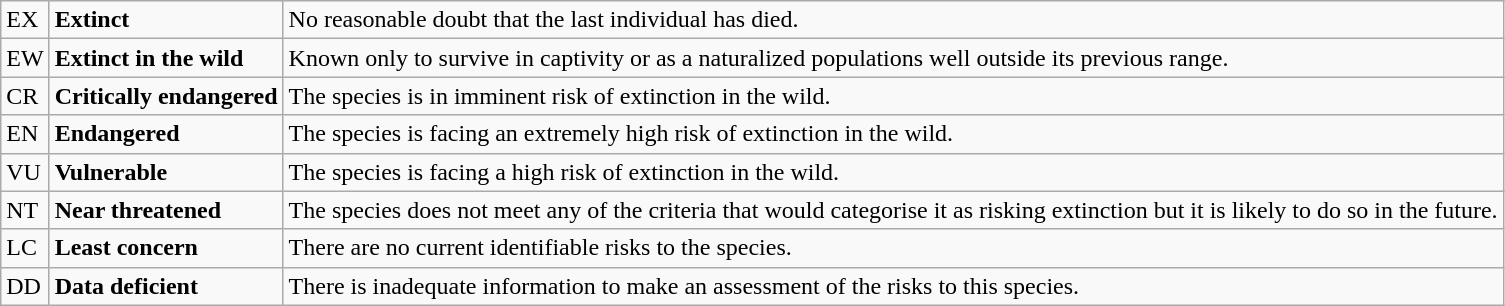<table class="wikitable" style="text-align:left">
<tr>
<td>EX</td>
<td><strong>Extinct</strong></td>
<td>No reasonable doubt that the last individual has died.</td>
</tr>
<tr>
<td>EW</td>
<td><strong>Extinct in the wild</strong></td>
<td>Known only to survive in captivity or as a naturalized populations well outside its previous range.</td>
</tr>
<tr>
<td>CR</td>
<td><strong>Critically endangered</strong></td>
<td>The species is in imminent risk of extinction in the wild.</td>
</tr>
<tr>
<td>EN</td>
<td><strong>Endangered</strong></td>
<td>The species is facing an extremely high risk of extinction in the wild.</td>
</tr>
<tr>
<td>VU</td>
<td><strong>Vulnerable</strong></td>
<td>The species is facing a high risk of extinction in the wild.</td>
</tr>
<tr>
<td>NT</td>
<td><strong>Near threatened</strong></td>
<td>The species does not meet any of the criteria that would categorise it as risking extinction but it is likely to do so in the future.</td>
</tr>
<tr>
<td>LC</td>
<td><strong>Least concern</strong></td>
<td>There are no current identifiable risks to the species.</td>
</tr>
<tr>
<td>DD</td>
<td><strong>Data deficient</strong></td>
<td>There is inadequate information to make an assessment of the risks to this species.</td>
</tr>
</table>
